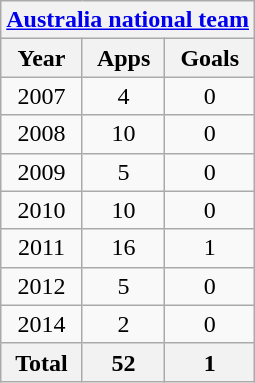<table class="wikitable" style="text-align:center">
<tr>
<th colspan=3><a href='#'>Australia national team</a></th>
</tr>
<tr>
<th>Year</th>
<th>Apps</th>
<th>Goals</th>
</tr>
<tr>
<td>2007</td>
<td>4</td>
<td>0</td>
</tr>
<tr>
<td>2008</td>
<td>10</td>
<td>0</td>
</tr>
<tr>
<td>2009</td>
<td>5</td>
<td>0</td>
</tr>
<tr>
<td>2010</td>
<td>10</td>
<td>0</td>
</tr>
<tr>
<td>2011</td>
<td>16</td>
<td>1</td>
</tr>
<tr>
<td>2012</td>
<td>5</td>
<td>0</td>
</tr>
<tr>
<td>2014</td>
<td>2</td>
<td>0</td>
</tr>
<tr>
<th>Total</th>
<th>52</th>
<th>1</th>
</tr>
</table>
